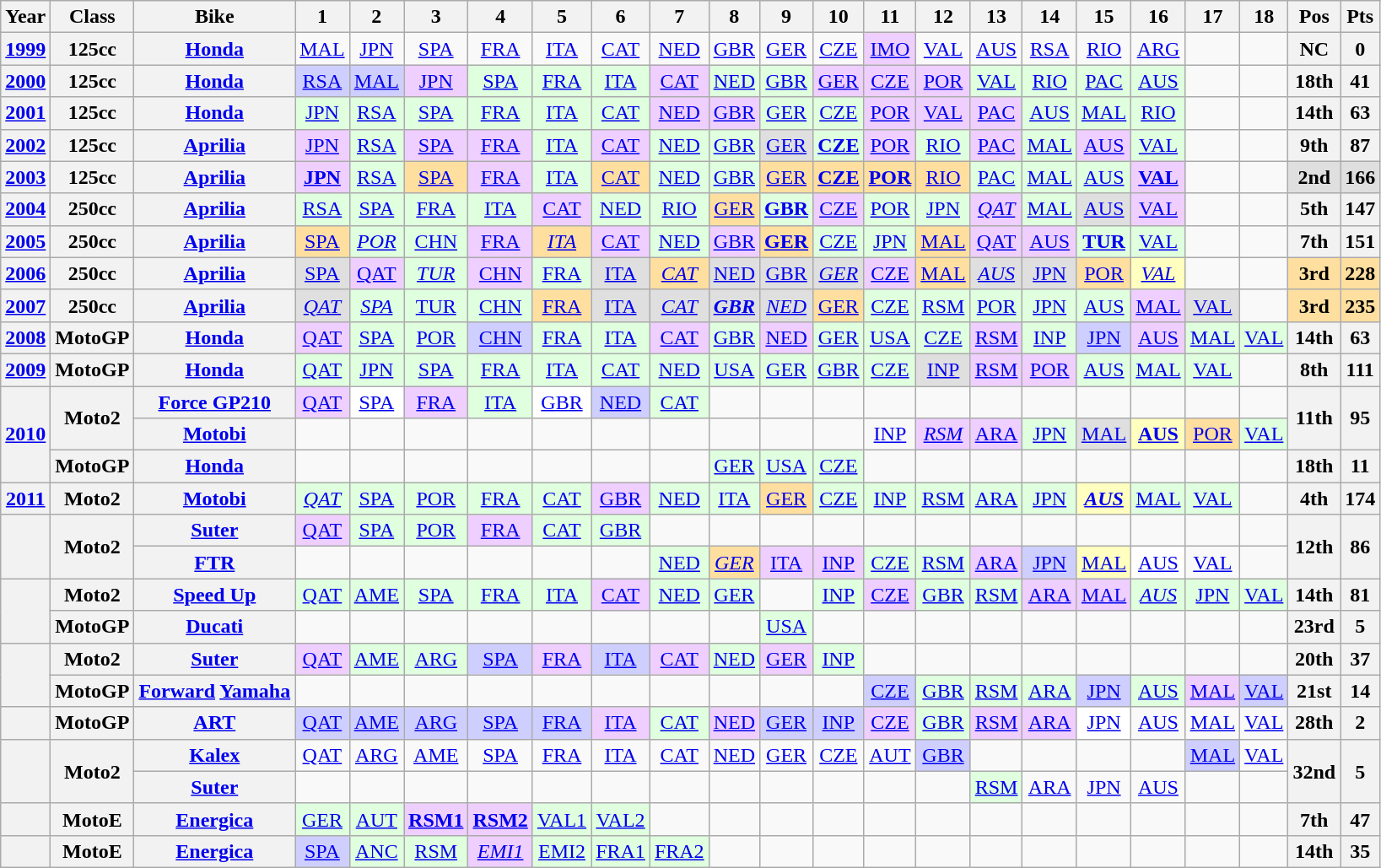<table class="wikitable" style="text-align:center">
<tr>
<th>Year</th>
<th>Class</th>
<th>Bike</th>
<th>1</th>
<th>2</th>
<th>3</th>
<th>4</th>
<th>5</th>
<th>6</th>
<th>7</th>
<th>8</th>
<th>9</th>
<th>10</th>
<th>11</th>
<th>12</th>
<th>13</th>
<th>14</th>
<th>15</th>
<th>16</th>
<th>17</th>
<th>18</th>
<th>Pos</th>
<th>Pts</th>
</tr>
<tr>
<th><a href='#'>1999</a></th>
<th>125cc</th>
<th><a href='#'>Honda</a></th>
<td><a href='#'>MAL</a></td>
<td><a href='#'>JPN</a></td>
<td><a href='#'>SPA</a></td>
<td><a href='#'>FRA</a></td>
<td><a href='#'>ITA</a></td>
<td><a href='#'>CAT</a></td>
<td><a href='#'>NED</a></td>
<td><a href='#'>GBR</a></td>
<td><a href='#'>GER</a></td>
<td><a href='#'>CZE</a></td>
<td style="background:#efcfff;"><a href='#'>IMO</a><br></td>
<td><a href='#'>VAL</a></td>
<td><a href='#'>AUS</a></td>
<td><a href='#'>RSA</a></td>
<td><a href='#'>RIO</a></td>
<td><a href='#'>ARG</a></td>
<td></td>
<td></td>
<th>NC</th>
<th>0</th>
</tr>
<tr>
<th><a href='#'>2000</a></th>
<th>125cc</th>
<th><a href='#'>Honda</a></th>
<td style="background:#CFCFFF;"><a href='#'>RSA</a><br></td>
<td style="background:#CFCFFF;"><a href='#'>MAL</a><br></td>
<td style="background:#efcfff;"><a href='#'>JPN</a><br></td>
<td style="background:#dfffdf;"><a href='#'>SPA</a><br></td>
<td style="background:#dfffdf;"><a href='#'>FRA</a><br></td>
<td style="background:#dfffdf;"><a href='#'>ITA</a><br></td>
<td style="background:#efcfff;"><a href='#'>CAT</a><br></td>
<td style="background:#dfffdf;"><a href='#'>NED</a><br></td>
<td style="background:#dfffdf;"><a href='#'>GBR</a><br></td>
<td style="background:#efcfff;"><a href='#'>GER</a><br></td>
<td style="background:#efcfff;"><a href='#'>CZE</a><br></td>
<td style="background:#efcfff;"><a href='#'>POR</a><br></td>
<td style="background:#dfffdf;"><a href='#'>VAL</a><br></td>
<td style="background:#dfffdf;"><a href='#'>RIO</a><br></td>
<td style="background:#dfffdf;"><a href='#'>PAC</a><br></td>
<td style="background:#dfffdf;"><a href='#'>AUS</a><br></td>
<td></td>
<td></td>
<th>18th</th>
<th>41</th>
</tr>
<tr>
<th><a href='#'>2001</a></th>
<th>125cc</th>
<th><a href='#'>Honda</a></th>
<td style="background:#dfffdf;"><a href='#'>JPN</a><br></td>
<td style="background:#dfffdf;"><a href='#'>RSA</a><br></td>
<td style="background:#dfffdf;"><a href='#'>SPA</a><br></td>
<td style="background:#dfffdf;"><a href='#'>FRA</a><br></td>
<td style="background:#dfffdf;"><a href='#'>ITA</a><br></td>
<td style="background:#dfffdf;"><a href='#'>CAT</a><br></td>
<td style="background:#efcfff;"><a href='#'>NED</a><br></td>
<td style="background:#efcfff;"><a href='#'>GBR</a><br></td>
<td style="background:#dfffdf;"><a href='#'>GER</a><br></td>
<td style="background:#dfffdf;"><a href='#'>CZE</a><br></td>
<td style="background:#efcfff;"><a href='#'>POR</a><br></td>
<td style="background:#efcfff;"><a href='#'>VAL</a><br></td>
<td style="background:#efcfff;"><a href='#'>PAC</a><br></td>
<td style="background:#dfffdf;"><a href='#'>AUS</a><br></td>
<td style="background:#dfffdf;"><a href='#'>MAL</a><br></td>
<td style="background:#dfffdf;"><a href='#'>RIO</a><br></td>
<td></td>
<td></td>
<th>14th</th>
<th>63</th>
</tr>
<tr>
<th><a href='#'>2002</a></th>
<th>125cc</th>
<th><a href='#'>Aprilia</a></th>
<td style="background:#efcfff;"><a href='#'>JPN</a><br></td>
<td style="background:#dfffdf;"><a href='#'>RSA</a><br></td>
<td style="background:#efcfff;"><a href='#'>SPA</a><br></td>
<td style="background:#efcfff;"><a href='#'>FRA</a><br></td>
<td style="background:#dfffdf;"><a href='#'>ITA</a><br></td>
<td style="background:#efcfff;"><a href='#'>CAT</a><br></td>
<td style="background:#dfffdf;"><a href='#'>NED</a><br></td>
<td style="background:#dfffdf;"><a href='#'>GBR</a><br></td>
<td style="background:#DFDFDF;"><a href='#'>GER</a><br></td>
<td style="background:#dfffdf;"><strong><a href='#'>CZE</a></strong><br></td>
<td style="background:#efcfff;"><a href='#'>POR</a><br></td>
<td style="background:#dfffdf;"><a href='#'>RIO</a><br></td>
<td style="background:#efcfff;"><a href='#'>PAC</a><br></td>
<td style="background:#dfffdf;"><a href='#'>MAL</a><br></td>
<td style="background:#efcfff;"><a href='#'>AUS</a><br></td>
<td style="background:#dfffdf;"><a href='#'>VAL</a><br></td>
<td></td>
<td></td>
<th>9th</th>
<th>87</th>
</tr>
<tr>
<th><a href='#'>2003</a></th>
<th>125cc</th>
<th><a href='#'>Aprilia</a></th>
<td style="background:#efcfff;"><strong><a href='#'>JPN</a></strong><br></td>
<td style="background:#dfffdf;"><a href='#'>RSA</a><br></td>
<td style="background:#FFDF9F;"><a href='#'>SPA</a><br></td>
<td style="background:#efcfff;"><a href='#'>FRA</a><br></td>
<td style="background:#dfffdf;"><a href='#'>ITA</a><br></td>
<td style="background:#FFDF9F;"><a href='#'>CAT</a><br></td>
<td style="background:#dfffdf;"><a href='#'>NED</a><br></td>
<td style="background:#dfffdf;"><a href='#'>GBR</a><br></td>
<td style="background:#FFDF9F;"><a href='#'>GER</a><br></td>
<td style="background:#FFDF9F;"><strong><a href='#'>CZE</a></strong><br></td>
<td style="background:#FFDF9F;"><strong><a href='#'>POR</a></strong><br></td>
<td style="background:#FFDF9F;"><a href='#'>RIO</a><br></td>
<td style="background:#dfffdf;"><a href='#'>PAC</a><br></td>
<td style="background:#dfffdf;"><a href='#'>MAL</a><br></td>
<td style="background:#dfffdf;"><a href='#'>AUS</a><br></td>
<td style="background:#efcfff;"><strong><a href='#'>VAL</a></strong><br></td>
<td></td>
<td></td>
<td style="background:#DFDFDF;"><strong>2nd</strong></td>
<td style="background:#DFDFDF;"><strong>166</strong></td>
</tr>
<tr>
<th><a href='#'>2004</a></th>
<th>250cc</th>
<th><a href='#'>Aprilia</a></th>
<td style="background:#dfffdf;"><a href='#'>RSA</a><br></td>
<td style="background:#dfffdf;"><a href='#'>SPA</a><br></td>
<td style="background:#dfffdf;"><a href='#'>FRA</a><br></td>
<td style="background:#dfffdf;"><a href='#'>ITA</a><br></td>
<td style="background:#efcfff;"><a href='#'>CAT</a><br></td>
<td style="background:#dfffdf;"><a href='#'>NED</a><br></td>
<td style="background:#dfffdf;"><a href='#'>RIO</a><br></td>
<td style="background:#FFDF9F;"><a href='#'>GER</a><br></td>
<td style="background:#dfffdf;"><strong><a href='#'>GBR</a></strong><br></td>
<td style="background:#efcfff;"><a href='#'>CZE</a><br></td>
<td style="background:#dfffdf;"><a href='#'>POR</a><br></td>
<td style="background:#dfffdf;"><a href='#'>JPN</a><br></td>
<td style="background:#efcfff;"><em><a href='#'>QAT</a></em><br></td>
<td style="background:#dfffdf;"><a href='#'>MAL</a><br></td>
<td style="background:#DFDFDF;"><a href='#'>AUS</a><br></td>
<td style="background:#efcfff;"><a href='#'>VAL</a><br></td>
<td></td>
<td></td>
<th>5th</th>
<th>147</th>
</tr>
<tr>
<th><a href='#'>2005</a></th>
<th>250cc</th>
<th><a href='#'>Aprilia</a></th>
<td style="background:#FFDF9F;"><a href='#'>SPA</a><br></td>
<td style="background:#dfffdf;"><em><a href='#'>POR</a></em><br></td>
<td style="background:#dfffdf;"><a href='#'>CHN</a><br></td>
<td style="background:#efcfff;"><a href='#'>FRA</a><br></td>
<td style="background:#FFDF9F;"><em><a href='#'>ITA</a></em><br></td>
<td style="background:#efcfff;"><a href='#'>CAT</a><br></td>
<td style="background:#dfffdf;"><a href='#'>NED</a><br></td>
<td style="background:#efcfff;"><a href='#'>GBR</a><br></td>
<td style="background:#FFDF9F;"><strong><a href='#'>GER</a></strong><br></td>
<td style="background:#dfffdf;"><a href='#'>CZE</a><br></td>
<td style="background:#dfffdf;"><a href='#'>JPN</a><br></td>
<td style="background:#FFDF9F;"><a href='#'>MAL</a><br></td>
<td style="background:#efcfff;"><a href='#'>QAT</a><br></td>
<td style="background:#efcfff;"><a href='#'>AUS</a><br></td>
<td style="background:#dfffdf;"><strong><a href='#'>TUR</a></strong><br></td>
<td style="background:#dfffdf;"><a href='#'>VAL</a><br></td>
<td></td>
<td></td>
<th>7th</th>
<th>151</th>
</tr>
<tr>
<th><a href='#'>2006</a></th>
<th>250cc</th>
<th><a href='#'>Aprilia</a></th>
<td style="background:#DFDFDF;"><a href='#'>SPA</a><br></td>
<td style="background:#efcfff;"><a href='#'>QAT</a><br></td>
<td style="background:#dfffdf;"><em><a href='#'>TUR</a></em><br></td>
<td style="background:#efcfff;"><a href='#'>CHN</a><br></td>
<td style="background:#dfffdf;"><a href='#'>FRA</a><br></td>
<td style="background:#DFDFDF;"><a href='#'>ITA</a><br></td>
<td style="background:#FFDF9F;"><em><a href='#'>CAT</a></em><br></td>
<td style="background:#DFDFDF;"><a href='#'>NED</a><br></td>
<td style="background:#DFDFDF;"><a href='#'>GBR</a><br></td>
<td style="background:#DFDFDF;"><em><a href='#'>GER</a></em><br></td>
<td style="background:#efcfff;"><a href='#'>CZE</a><br></td>
<td style="background:#FFDF9F;"><a href='#'>MAL</a><br></td>
<td style="background:#DFDFDF;"><em><a href='#'>AUS</a></em><br></td>
<td style="background:#DFDFDF;"><a href='#'>JPN</a><br></td>
<td style="background:#FFDF9F;"><a href='#'>POR</a><br></td>
<td style="background:#FFFFBF;"><em><a href='#'>VAL</a></em><br></td>
<td></td>
<td></td>
<td style="background:#FFDF9F;"><strong>3rd</strong></td>
<td style="background:#FFDF9F;"><strong>228</strong></td>
</tr>
<tr>
<th><a href='#'>2007</a></th>
<th>250cc</th>
<th><a href='#'>Aprilia</a></th>
<td style="background:#DFDFDF;"><em><a href='#'>QAT</a></em><br></td>
<td style="background:#dfffdf;"><em><a href='#'>SPA</a></em><br></td>
<td style="background:#dfffdf;"><a href='#'>TUR</a><br></td>
<td style="background:#dfffdf;"><a href='#'>CHN</a><br></td>
<td style="background:#FFDF9F;"><a href='#'>FRA</a><br></td>
<td style="background:#DFDFDF;"><a href='#'>ITA</a><br></td>
<td style="background:#DFDFDF;"><em><a href='#'>CAT</a></em><br></td>
<td style="background:#DFDFDF;"><strong><em><a href='#'>GBR</a></em></strong><br></td>
<td style="background:#DFDFDF;"><em><a href='#'>NED</a></em><br></td>
<td style="background:#FFDF9F;"><a href='#'>GER</a><br></td>
<td style="background:#dfffdf;"><a href='#'>CZE</a><br></td>
<td style="background:#dfffdf;"><a href='#'>RSM</a><br></td>
<td style="background:#dfffdf;"><a href='#'>POR</a><br></td>
<td style="background:#dfffdf;"><a href='#'>JPN</a><br></td>
<td style="background:#dfffdf;"><a href='#'>AUS</a><br></td>
<td style="background:#efcfff;"><a href='#'>MAL</a><br></td>
<td style="background:#DFDFDF;"><a href='#'>VAL</a><br></td>
<td></td>
<td style="background:#FFDF9F;"><strong>3rd</strong></td>
<td style="background:#FFDF9F;"><strong>235</strong></td>
</tr>
<tr>
<th><a href='#'>2008</a></th>
<th>MotoGP</th>
<th><a href='#'>Honda</a></th>
<td style="background:#efcfff;"><a href='#'>QAT</a><br></td>
<td style="background:#dfffdf;"><a href='#'>SPA</a><br></td>
<td style="background:#dfffdf;"><a href='#'>POR</a><br></td>
<td style="background:#CFCFFF;"><a href='#'>CHN</a><br></td>
<td style="background:#DFFFDF;"><a href='#'>FRA</a><br></td>
<td style="background:#dfffdf;"><a href='#'>ITA</a><br></td>
<td style="background:#efcfff;"><a href='#'>CAT</a><br></td>
<td style="background:#dfffdf;"><a href='#'>GBR</a><br></td>
<td style="background:#efcfff;"><a href='#'>NED</a><br></td>
<td style="background:#dfffdf;"><a href='#'>GER</a><br></td>
<td style="background:#dfffdf;"><a href='#'>USA</a><br></td>
<td style="background:#dfffdf;"><a href='#'>CZE</a><br></td>
<td style="background:#efcfff;"><a href='#'>RSM</a><br></td>
<td style="background:#dfffdf;"><a href='#'>INP</a><br></td>
<td style="background:#CFCFFF;"><a href='#'>JPN</a><br></td>
<td style="background:#efcfff;"><a href='#'>AUS</a><br></td>
<td style="background:#dfffdf;"><a href='#'>MAL</a><br></td>
<td style="background:#dfffdf;"><a href='#'>VAL</a><br></td>
<th>14th</th>
<th>63</th>
</tr>
<tr>
<th><a href='#'>2009</a></th>
<th>MotoGP</th>
<th><a href='#'>Honda</a></th>
<td style="background:#DFFFDF;"><a href='#'>QAT</a><br></td>
<td style="background:#DFFFDF;"><a href='#'>JPN</a><br></td>
<td style="background:#DFFFDF;"><a href='#'>SPA</a><br></td>
<td style="background:#DFFFDF;"><a href='#'>FRA</a><br></td>
<td style="background:#DFFFDF;"><a href='#'>ITA</a><br></td>
<td style="background:#DFFFDF;"><a href='#'>CAT</a><br></td>
<td style="background:#DFFFDF;"><a href='#'>NED</a><br></td>
<td style="background:#DFFFDF;"><a href='#'>USA</a><br></td>
<td style="background:#DFFFDF;"><a href='#'>GER</a><br></td>
<td style="background:#DFFFDF;"><a href='#'>GBR</a><br></td>
<td style="background:#DFFFDF;"><a href='#'>CZE</a><br></td>
<td style="background:#DFDFDF;"><a href='#'>INP</a><br></td>
<td style="background:#EFCFFF;"><a href='#'>RSM</a><br></td>
<td style="background:#EFCFFF;"><a href='#'>POR</a><br></td>
<td style="background:#DFFFDF;"><a href='#'>AUS</a><br></td>
<td style="background:#DFFFDF;"><a href='#'>MAL</a><br></td>
<td style="background:#DFFFDF;"><a href='#'>VAL</a><br></td>
<td></td>
<th>8th</th>
<th>111</th>
</tr>
<tr>
<th rowspan=3><a href='#'>2010</a></th>
<th rowspan=2>Moto2</th>
<th><a href='#'>Force GP210</a></th>
<td style="background:#EFCFFF;"><a href='#'>QAT</a><br></td>
<td style="background:#FFFFFF;"><a href='#'>SPA</a><br></td>
<td style="background:#EFCFFF;"><a href='#'>FRA</a><br></td>
<td style="background:#DFFFDF;"><a href='#'>ITA</a><br></td>
<td style="background:#FFFFFF;"><a href='#'>GBR</a><br></td>
<td style="background:#CFCFFF;"><a href='#'>NED</a><br></td>
<td style="background:#DFFFDF;"><a href='#'>CAT</a><br></td>
<td></td>
<td></td>
<td></td>
<td></td>
<td></td>
<td></td>
<td></td>
<td></td>
<td></td>
<td></td>
<td></td>
<th rowspan=2>11th</th>
<th rowspan=2>95</th>
</tr>
<tr>
<th><a href='#'>Motobi</a></th>
<td></td>
<td></td>
<td></td>
<td></td>
<td></td>
<td></td>
<td></td>
<td></td>
<td></td>
<td></td>
<td><a href='#'>INP</a></td>
<td style="background:#efcfff;"><em><a href='#'>RSM</a></em><br></td>
<td style="background:#efcfff;"><a href='#'>ARA</a><br></td>
<td style="background:#DFFFDF;"><a href='#'>JPN</a><br></td>
<td style="background:#DFDFDF;"><a href='#'>MAL</a><br></td>
<td style="background:#FFFFBF;"><strong><a href='#'>AUS</a></strong><br></td>
<td style="background:#FFDF9F;"><a href='#'>POR</a><br></td>
<td style="background:#DFFFDF;"><a href='#'>VAL</a><br></td>
</tr>
<tr>
<th>MotoGP</th>
<th><a href='#'>Honda</a></th>
<td></td>
<td></td>
<td></td>
<td></td>
<td></td>
<td></td>
<td></td>
<td style="background:#DFFFDF;"><a href='#'>GER</a><br></td>
<td style="background:#DFFFDF;"><a href='#'>USA</a><br></td>
<td style="background:#DFFFDF;"><a href='#'>CZE</a><br></td>
<td></td>
<td></td>
<td></td>
<td></td>
<td></td>
<td></td>
<td></td>
<td></td>
<th>18th</th>
<th>11</th>
</tr>
<tr>
<th><a href='#'>2011</a></th>
<th>Moto2</th>
<th><a href='#'>Motobi</a></th>
<td style="background:#DFFFDF;"><em><a href='#'>QAT</a></em><br></td>
<td style="background:#DFFFDF;"><a href='#'>SPA</a><br></td>
<td style="background:#DFFFDF;"><a href='#'>POR</a><br></td>
<td style="background:#DFFFDF;"><a href='#'>FRA</a><br></td>
<td style="background:#DFFFDF;"><a href='#'>CAT</a><br></td>
<td style="background:#efcfff;"><a href='#'>GBR</a><br></td>
<td style="background:#DFFFDF;"><a href='#'>NED</a><br></td>
<td style="background:#DFFFDF;"><a href='#'>ITA</a><br></td>
<td style="background:#FFDF9F;"><a href='#'>GER</a><br></td>
<td style="background:#DFFFDF;"><a href='#'>CZE</a><br></td>
<td style="background:#dfffdf;"><a href='#'>INP</a><br></td>
<td style="background:#dfffdf;"><a href='#'>RSM</a><br></td>
<td style="background:#dfffdf;"><a href='#'>ARA</a><br></td>
<td style="background:#dfffdf;"><a href='#'>JPN</a><br></td>
<td style="background:#FFFFBF;"><strong><em><a href='#'>AUS</a></em></strong><br></td>
<td style="background:#dfffdf;"><a href='#'>MAL</a><br></td>
<td style="background:#dfffdf;"><a href='#'>VAL</a><br></td>
<td></td>
<th>4th</th>
<th>174</th>
</tr>
<tr>
<th rowspan=2></th>
<th rowspan=2>Moto2</th>
<th><a href='#'>Suter</a></th>
<td style="background:#efcfff;"><a href='#'>QAT</a><br></td>
<td style="background:#dfffdf;"><a href='#'>SPA</a><br></td>
<td style="background:#dfffdf;"><a href='#'>POR</a><br></td>
<td style="background:#efcfff;"><a href='#'>FRA</a><br></td>
<td style="background:#dfffdf;"><a href='#'>CAT</a><br></td>
<td style="background:#dfffdf;"><a href='#'>GBR</a><br></td>
<td></td>
<td></td>
<td></td>
<td></td>
<td></td>
<td></td>
<td></td>
<td></td>
<td></td>
<td></td>
<td></td>
<td></td>
<th rowspan=2>12th</th>
<th rowspan=2>86</th>
</tr>
<tr>
<th><a href='#'>FTR</a></th>
<td></td>
<td></td>
<td></td>
<td></td>
<td></td>
<td></td>
<td style="background:#dfffdf;"><a href='#'>NED</a><br></td>
<td style="background:#FFDF9F;"><em><a href='#'>GER</a></em><br></td>
<td style="background:#efcfff;"><a href='#'>ITA</a><br></td>
<td style="background:#efcfff;"><a href='#'>INP</a><br></td>
<td style="background:#dfffdf;"><a href='#'>CZE</a><br></td>
<td style="background:#dfffdf;"><a href='#'>RSM</a><br></td>
<td style="background:#efcfff;"><a href='#'>ARA</a><br></td>
<td style="background:#cfcfff;"><a href='#'>JPN</a><br></td>
<td style="background:#FFFFBF;"><a href='#'>MAL</a><br></td>
<td style="background:#FFFFFF;"><a href='#'>AUS</a><br></td>
<td><a href='#'>VAL</a></td>
<td></td>
</tr>
<tr>
<th rowspan=2></th>
<th>Moto2</th>
<th><a href='#'>Speed Up</a></th>
<td style="background:#dfffdf;"><a href='#'>QAT</a><br></td>
<td style="background:#dfffdf;"><a href='#'>AME</a><br></td>
<td style="background:#dfffdf;"><a href='#'>SPA</a><br></td>
<td style="background:#dfffdf;"><a href='#'>FRA</a><br></td>
<td style="background:#dfffdf;"><a href='#'>ITA</a><br></td>
<td style="background:#efcfff;"><a href='#'>CAT</a><br></td>
<td style="background:#dfffdf;"><a href='#'>NED</a><br></td>
<td style="background:#dfffdf;"><a href='#'>GER</a><br></td>
<td></td>
<td style="background:#dfffdf;"><a href='#'>INP</a><br></td>
<td style="background:#efcfff;"><a href='#'>CZE</a><br></td>
<td style="background:#dfffdf;"><a href='#'>GBR</a><br></td>
<td style="background:#dfffdf;"><a href='#'>RSM</a><br></td>
<td style="background:#efcfff;"><a href='#'>ARA</a><br></td>
<td style="background:#efcfff;"><a href='#'>MAL</a><br></td>
<td style="background:#DFFFDF;"><em><a href='#'>AUS</a></em><br></td>
<td style="background:#dfffdf;"><a href='#'>JPN</a><br></td>
<td style="background:#dfffdf;"><a href='#'>VAL</a><br></td>
<th>14th</th>
<th>81</th>
</tr>
<tr>
<th>MotoGP</th>
<th><a href='#'>Ducati</a></th>
<td></td>
<td></td>
<td></td>
<td></td>
<td></td>
<td></td>
<td></td>
<td></td>
<td style="background:#DFFFDF;"><a href='#'>USA</a><br></td>
<td></td>
<td></td>
<td></td>
<td></td>
<td></td>
<td></td>
<td></td>
<td></td>
<td></td>
<th>23rd</th>
<th>5</th>
</tr>
<tr>
<th rowspan=2></th>
<th>Moto2</th>
<th><a href='#'>Suter</a></th>
<td style="background:#efcfff;"><a href='#'>QAT</a><br></td>
<td style="background:#dfffdf;"><a href='#'>AME</a><br></td>
<td style="background:#dfffdf;"><a href='#'>ARG</a><br></td>
<td style="background:#cfcfff;"><a href='#'>SPA</a><br></td>
<td style="background:#efcfff;"><a href='#'>FRA</a><br></td>
<td style="background:#cfcfff;"><a href='#'>ITA</a><br></td>
<td style="background:#efcfff;"><a href='#'>CAT</a><br></td>
<td style="background:#dfffdf;"><a href='#'>NED</a><br></td>
<td style="background:#efcfff;"><a href='#'>GER</a><br></td>
<td style="background:#dfffdf;"><a href='#'>INP</a><br></td>
<td></td>
<td></td>
<td></td>
<td></td>
<td></td>
<td></td>
<td></td>
<td></td>
<th>20th</th>
<th>37</th>
</tr>
<tr>
<th>MotoGP</th>
<th><a href='#'>Forward</a> <a href='#'>Yamaha</a></th>
<td></td>
<td></td>
<td></td>
<td></td>
<td></td>
<td></td>
<td></td>
<td></td>
<td></td>
<td></td>
<td style="background:#cfcfff;"><a href='#'>CZE</a><br></td>
<td style="background:#dfffdf;"><a href='#'>GBR</a><br></td>
<td style="background:#dfffdf;"><a href='#'>RSM</a><br></td>
<td style="background:#dfffdf;"><a href='#'>ARA</a><br></td>
<td style="background:#cfcfff;"><a href='#'>JPN</a><br></td>
<td style="background:#dfffdf;"><a href='#'>AUS</a><br></td>
<td style="background:#efcfff;"><a href='#'>MAL</a><br></td>
<td style="background:#cfcfff;"><a href='#'>VAL</a><br></td>
<th>21st</th>
<th>14</th>
</tr>
<tr>
<th></th>
<th>MotoGP</th>
<th><a href='#'>ART</a></th>
<td style="background:#cfcfff;"><a href='#'>QAT</a><br></td>
<td style="background:#cfcfff;"><a href='#'>AME</a><br></td>
<td style="background:#cfcfff;"><a href='#'>ARG</a><br></td>
<td style="background:#cfcfff;"><a href='#'>SPA</a><br></td>
<td style="background:#cfcfff;"><a href='#'>FRA</a><br></td>
<td style="background:#efcfff;"><a href='#'>ITA</a><br></td>
<td style="background:#dfffdf;"><a href='#'>CAT</a><br></td>
<td style="background:#efcfff;"><a href='#'>NED</a><br></td>
<td style="background:#cfcfff;"><a href='#'>GER</a><br></td>
<td style="background:#cfcfff;"><a href='#'>INP</a><br></td>
<td style="background:#efcfff;"><a href='#'>CZE</a><br></td>
<td style="background:#dfffdf;"><a href='#'>GBR</a><br></td>
<td style="background:#efcfff;"><a href='#'>RSM</a><br></td>
<td style="background:#efcfff;"><a href='#'>ARA</a><br></td>
<td style="background:#ffffff;"><a href='#'>JPN</a><br></td>
<td><a href='#'>AUS</a></td>
<td><a href='#'>MAL</a></td>
<td><a href='#'>VAL</a></td>
<th>28th</th>
<th>2</th>
</tr>
<tr>
<th rowspan=2></th>
<th rowspan=2>Moto2</th>
<th><a href='#'>Kalex</a></th>
<td><a href='#'>QAT</a></td>
<td><a href='#'>ARG</a></td>
<td><a href='#'>AME</a></td>
<td><a href='#'>SPA</a></td>
<td><a href='#'>FRA</a></td>
<td><a href='#'>ITA</a></td>
<td><a href='#'>CAT</a></td>
<td><a href='#'>NED</a></td>
<td><a href='#'>GER</a></td>
<td><a href='#'>CZE</a></td>
<td><a href='#'>AUT</a></td>
<td style="background:#cfcfff;"><a href='#'>GBR</a><br></td>
<td></td>
<td></td>
<td></td>
<td></td>
<td style="background:#cfcfff;"><a href='#'>MAL</a><br></td>
<td><a href='#'>VAL</a></td>
<th rowspan=2>32nd</th>
<th rowspan=2>5</th>
</tr>
<tr>
<th><a href='#'>Suter</a></th>
<td></td>
<td></td>
<td></td>
<td></td>
<td></td>
<td></td>
<td></td>
<td></td>
<td></td>
<td></td>
<td></td>
<td></td>
<td style="background:#dfffdf;"><a href='#'>RSM</a><br></td>
<td><a href='#'>ARA</a></td>
<td><a href='#'>JPN</a></td>
<td><a href='#'>AUS</a></td>
<td></td>
<td></td>
</tr>
<tr>
<th></th>
<th>MotoE</th>
<th><a href='#'>Energica</a></th>
<td style="background:#dfffdf;"><a href='#'>GER</a><br></td>
<td style="background:#dfffdf;"><a href='#'>AUT</a><br></td>
<td style="background:#efcfff;"><strong><a href='#'>RSM1</a></strong><br></td>
<td style="background:#efcfff;"><strong><a href='#'>RSM2</a></strong><br></td>
<td style="background:#dfffdf;"><a href='#'>VAL1</a><br></td>
<td style="background:#dfffdf;"><a href='#'>VAL2</a><br></td>
<td></td>
<td></td>
<td></td>
<td></td>
<td></td>
<td></td>
<td></td>
<td></td>
<td></td>
<td></td>
<td></td>
<td></td>
<th>7th</th>
<th>47</th>
</tr>
<tr>
<th></th>
<th>MotoE</th>
<th><a href='#'>Energica</a></th>
<td style="background:#cfcfff;"><a href='#'>SPA</a><br></td>
<td style="background:#dfffdf;"><a href='#'>ANC</a><br></td>
<td style="background:#dfffdf;"><a href='#'>RSM</a><br></td>
<td style="background:#efcfff;"><em><a href='#'>EMI1</a></em><br></td>
<td style="background:#dfffdf;"><a href='#'>EMI2</a><br></td>
<td style="background:#dfffdf;"><a href='#'>FRA1</a><br></td>
<td style="background:#dfffdf;"><a href='#'>FRA2</a><br></td>
<td></td>
<td></td>
<td></td>
<td></td>
<td></td>
<td></td>
<td></td>
<td></td>
<td></td>
<td></td>
<td></td>
<th>14th</th>
<th>35</th>
</tr>
</table>
